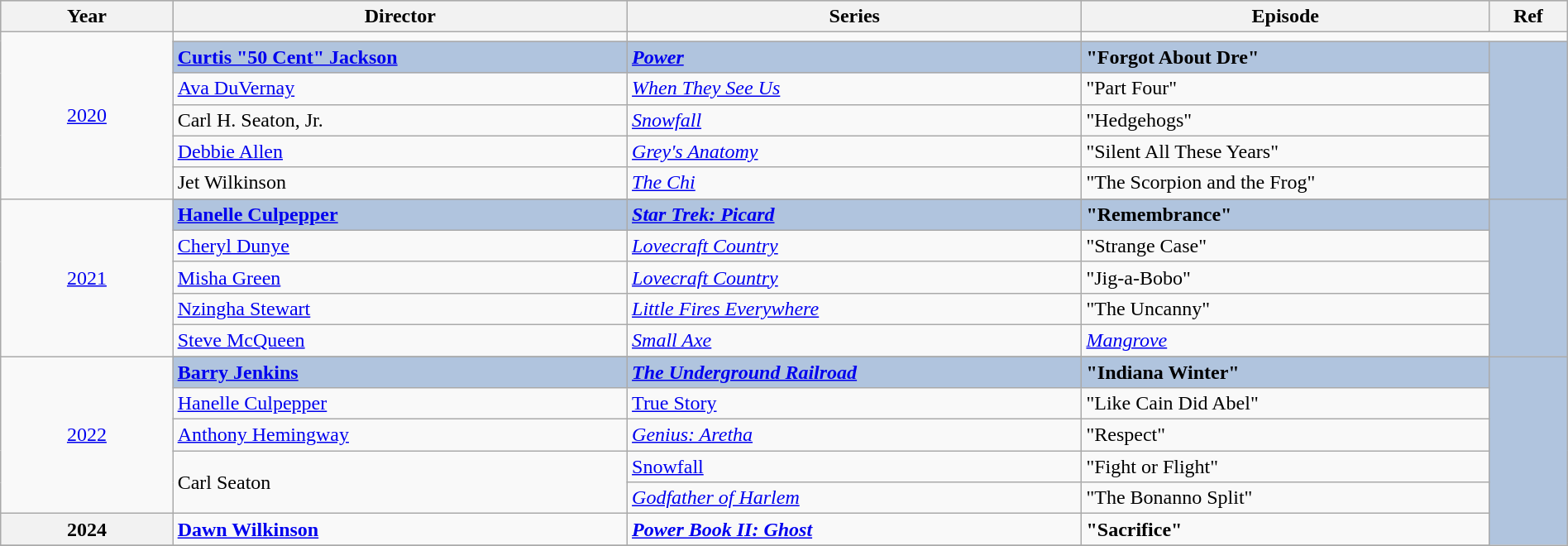<table class="wikitable" style="width:100%;">
<tr style="background:#bebebe;">
<th style="width:11%;">Year</th>
<th style="width:29%;">Director</th>
<th style="width:29%;">Series</th>
<th style="width:26%;">Episode</th>
<th style="width:5%;">Ref</th>
</tr>
<tr>
<td rowspan="6" align="center"><a href='#'>2020</a></td>
<td></td>
<td></td>
</tr>
<tr style="background:#B0C4DE">
<td><strong><a href='#'>Curtis "50 Cent" Jackson</a></strong></td>
<td><strong><em><a href='#'>Power</a></em></strong></td>
<td><strong>"Forgot About Dre"</strong></td>
<td rowspan="6" align="center"></td>
</tr>
<tr>
<td><a href='#'>Ava DuVernay</a></td>
<td><em><a href='#'>When They See Us</a></em></td>
<td>"Part Four"</td>
</tr>
<tr>
<td>Carl H. Seaton, Jr.</td>
<td><em><a href='#'>Snowfall</a></em></td>
<td>"Hedgehogs"</td>
</tr>
<tr>
<td><a href='#'>Debbie Allen</a></td>
<td><em><a href='#'>Grey's Anatomy</a></em></td>
<td>"Silent All These Years"</td>
</tr>
<tr>
<td>Jet Wilkinson</td>
<td><em><a href='#'>The Chi</a></em></td>
<td>"The Scorpion and the Frog"</td>
</tr>
<tr>
<td rowspan="6" align="center"><a href='#'>2021</a></td>
</tr>
<tr style="background:#B0C4DE">
<td><strong><a href='#'>Hanelle Culpepper</a></strong></td>
<td><strong><em><a href='#'>Star Trek: Picard</a></em></strong></td>
<td><strong>"Remembrance"</strong></td>
<td rowspan="6" align="center"></td>
</tr>
<tr>
<td><a href='#'>Cheryl Dunye</a></td>
<td><em><a href='#'>Lovecraft Country</a></em></td>
<td>"Strange Case"</td>
</tr>
<tr>
<td><a href='#'>Misha Green</a></td>
<td><em><a href='#'>Lovecraft Country</a></em></td>
<td>"Jig-a-Bobo"</td>
</tr>
<tr>
<td><a href='#'>Nzingha Stewart</a></td>
<td><em><a href='#'>Little Fires Everywhere</a></em></td>
<td>"The Uncanny"</td>
</tr>
<tr>
<td><a href='#'>Steve McQueen</a></td>
<td><em><a href='#'>Small Axe</a></em></td>
<td><em><a href='#'>Mangrove</a></em></td>
</tr>
<tr>
<td rowspan="6" align="center"><a href='#'>2022</a></td>
</tr>
<tr style="background:#B0C4DE">
<td><strong><a href='#'>Barry Jenkins</a></strong></td>
<td><strong><em><a href='#'>The Underground Railroad</a></em></strong></td>
<td><strong>"Indiana Winter"</strong></td>
<td rowspan="7" align="center"></td>
</tr>
<tr>
<td><a href='#'>Hanelle Culpepper</a></td>
<td><em><a href='#'></em>True Story<em></a></em></td>
<td>"Like Cain Did Abel"</td>
</tr>
<tr>
<td><a href='#'>Anthony Hemingway</a></td>
<td><em><a href='#'>Genius: Aretha</a></em></td>
<td>"Respect"</td>
</tr>
<tr>
<td rowspan=2>Carl Seaton</td>
<td><em><a href='#'></em>Snowfall<em></a></em></td>
<td>"Fight or Flight"</td>
</tr>
<tr>
<td><em><a href='#'>Godfather of Harlem</a></em></td>
<td>"The Bonanno Split"</td>
</tr>
<tr>
<th><strong>2024</strong></th>
<td><strong><a href='#'>Dawn Wilkinson</a></strong></td>
<td><strong><em><a href='#'>Power Book II: Ghost</a></em></strong></td>
<td><strong>"Sacrifice"</strong></td>
</tr>
<tr>
</tr>
</table>
